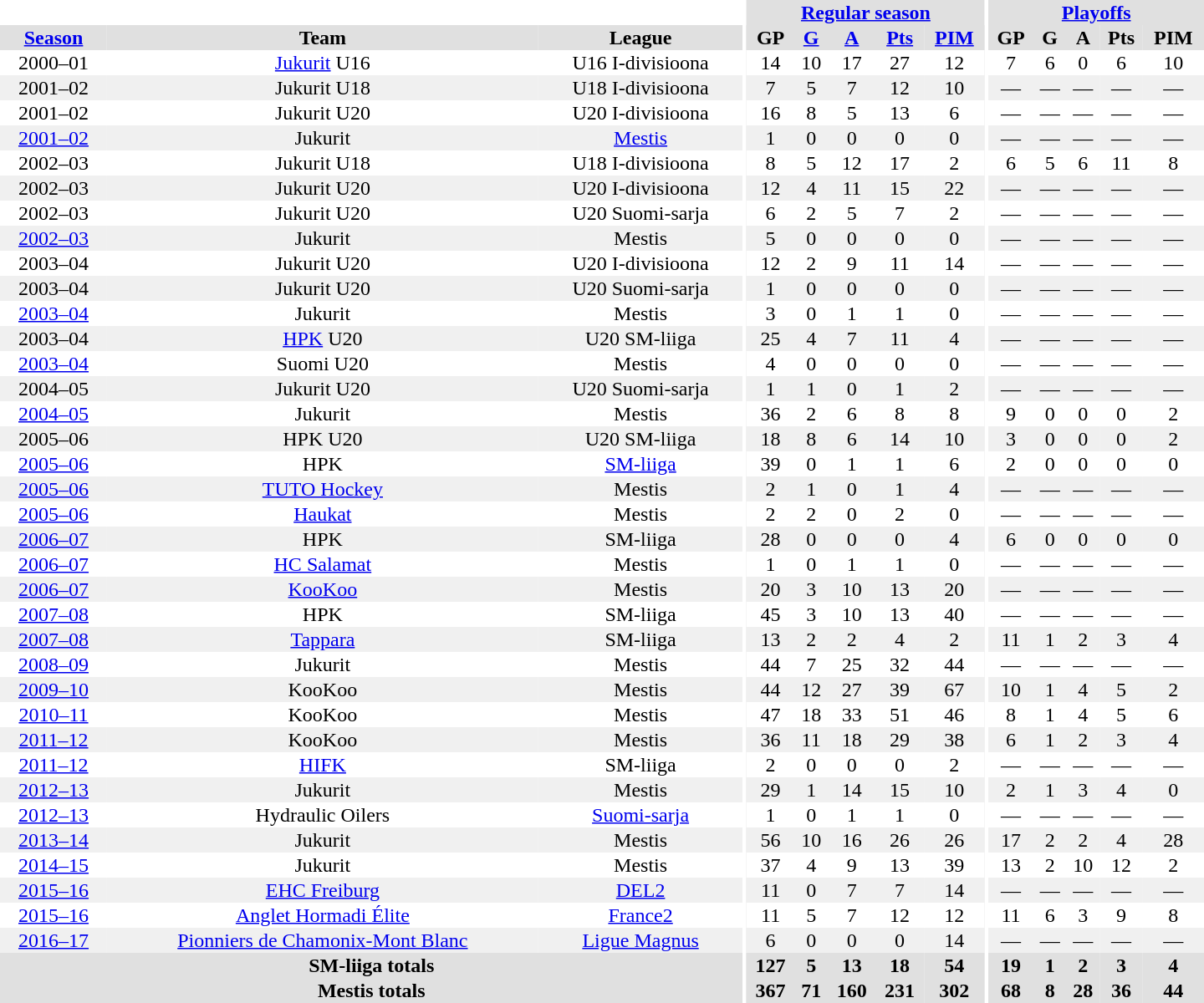<table border="0" cellpadding="1" cellspacing="0" style="text-align:center; width:60em">
<tr bgcolor="#e0e0e0">
<th colspan="3" bgcolor="#ffffff"></th>
<th rowspan="99" bgcolor="#ffffff"></th>
<th colspan="5"><a href='#'>Regular season</a></th>
<th rowspan="99" bgcolor="#ffffff"></th>
<th colspan="5"><a href='#'>Playoffs</a></th>
</tr>
<tr bgcolor="#e0e0e0">
<th><a href='#'>Season</a></th>
<th>Team</th>
<th>League</th>
<th>GP</th>
<th><a href='#'>G</a></th>
<th><a href='#'>A</a></th>
<th><a href='#'>Pts</a></th>
<th><a href='#'>PIM</a></th>
<th>GP</th>
<th>G</th>
<th>A</th>
<th>Pts</th>
<th>PIM</th>
</tr>
<tr>
<td>2000–01</td>
<td><a href='#'>Jukurit</a> U16</td>
<td>U16 I-divisioona</td>
<td>14</td>
<td>10</td>
<td>17</td>
<td>27</td>
<td>12</td>
<td>7</td>
<td>6</td>
<td>0</td>
<td>6</td>
<td>10</td>
</tr>
<tr bgcolor="#f0f0f0">
<td>2001–02</td>
<td>Jukurit U18</td>
<td>U18 I-divisioona</td>
<td>7</td>
<td>5</td>
<td>7</td>
<td>12</td>
<td>10</td>
<td>—</td>
<td>—</td>
<td>—</td>
<td>—</td>
<td>—</td>
</tr>
<tr>
<td>2001–02</td>
<td>Jukurit U20</td>
<td>U20 I-divisioona</td>
<td>16</td>
<td>8</td>
<td>5</td>
<td>13</td>
<td>6</td>
<td>—</td>
<td>—</td>
<td>—</td>
<td>—</td>
<td>—</td>
</tr>
<tr bgcolor="#f0f0f0">
<td><a href='#'>2001–02</a></td>
<td>Jukurit</td>
<td><a href='#'>Mestis</a></td>
<td>1</td>
<td>0</td>
<td>0</td>
<td>0</td>
<td>0</td>
<td>—</td>
<td>—</td>
<td>—</td>
<td>—</td>
<td>—</td>
</tr>
<tr>
<td>2002–03</td>
<td>Jukurit U18</td>
<td>U18 I-divisioona</td>
<td>8</td>
<td>5</td>
<td>12</td>
<td>17</td>
<td>2</td>
<td>6</td>
<td>5</td>
<td>6</td>
<td>11</td>
<td>8</td>
</tr>
<tr bgcolor="#f0f0f0">
<td>2002–03</td>
<td>Jukurit U20</td>
<td>U20 I-divisioona</td>
<td>12</td>
<td>4</td>
<td>11</td>
<td>15</td>
<td>22</td>
<td>—</td>
<td>—</td>
<td>—</td>
<td>—</td>
<td>—</td>
</tr>
<tr>
<td>2002–03</td>
<td>Jukurit U20</td>
<td>U20 Suomi-sarja</td>
<td>6</td>
<td>2</td>
<td>5</td>
<td>7</td>
<td>2</td>
<td>—</td>
<td>—</td>
<td>—</td>
<td>—</td>
<td>—</td>
</tr>
<tr bgcolor="#f0f0f0">
<td><a href='#'>2002–03</a></td>
<td>Jukurit</td>
<td>Mestis</td>
<td>5</td>
<td>0</td>
<td>0</td>
<td>0</td>
<td>0</td>
<td>—</td>
<td>—</td>
<td>—</td>
<td>—</td>
<td>—</td>
</tr>
<tr>
<td>2003–04</td>
<td>Jukurit U20</td>
<td>U20 I-divisioona</td>
<td>12</td>
<td>2</td>
<td>9</td>
<td>11</td>
<td>14</td>
<td>—</td>
<td>—</td>
<td>—</td>
<td>—</td>
<td>—</td>
</tr>
<tr bgcolor="#f0f0f0">
<td>2003–04</td>
<td>Jukurit U20</td>
<td>U20 Suomi-sarja</td>
<td>1</td>
<td>0</td>
<td>0</td>
<td>0</td>
<td>0</td>
<td>—</td>
<td>—</td>
<td>—</td>
<td>—</td>
<td>—</td>
</tr>
<tr>
<td><a href='#'>2003–04</a></td>
<td>Jukurit</td>
<td>Mestis</td>
<td>3</td>
<td>0</td>
<td>1</td>
<td>1</td>
<td>0</td>
<td>—</td>
<td>—</td>
<td>—</td>
<td>—</td>
<td>—</td>
</tr>
<tr bgcolor="#f0f0f0">
<td>2003–04</td>
<td><a href='#'>HPK</a> U20</td>
<td>U20 SM-liiga</td>
<td>25</td>
<td>4</td>
<td>7</td>
<td>11</td>
<td>4</td>
<td>—</td>
<td>—</td>
<td>—</td>
<td>—</td>
<td>—</td>
</tr>
<tr>
<td><a href='#'>2003–04</a></td>
<td>Suomi U20</td>
<td>Mestis</td>
<td>4</td>
<td>0</td>
<td>0</td>
<td>0</td>
<td>0</td>
<td>—</td>
<td>—</td>
<td>—</td>
<td>—</td>
<td>—</td>
</tr>
<tr bgcolor="#f0f0f0">
<td>2004–05</td>
<td>Jukurit U20</td>
<td>U20 Suomi-sarja</td>
<td>1</td>
<td>1</td>
<td>0</td>
<td>1</td>
<td>2</td>
<td>—</td>
<td>—</td>
<td>—</td>
<td>—</td>
<td>—</td>
</tr>
<tr>
<td><a href='#'>2004–05</a></td>
<td>Jukurit</td>
<td>Mestis</td>
<td>36</td>
<td>2</td>
<td>6</td>
<td>8</td>
<td>8</td>
<td>9</td>
<td>0</td>
<td>0</td>
<td>0</td>
<td>2</td>
</tr>
<tr bgcolor="#f0f0f0">
<td>2005–06</td>
<td>HPK U20</td>
<td>U20 SM-liiga</td>
<td>18</td>
<td>8</td>
<td>6</td>
<td>14</td>
<td>10</td>
<td>3</td>
<td>0</td>
<td>0</td>
<td>0</td>
<td>2</td>
</tr>
<tr>
<td><a href='#'>2005–06</a></td>
<td>HPK</td>
<td><a href='#'>SM-liiga</a></td>
<td>39</td>
<td>0</td>
<td>1</td>
<td>1</td>
<td>6</td>
<td>2</td>
<td>0</td>
<td>0</td>
<td>0</td>
<td>0</td>
</tr>
<tr bgcolor="#f0f0f0">
<td><a href='#'>2005–06</a></td>
<td><a href='#'>TUTO Hockey</a></td>
<td>Mestis</td>
<td>2</td>
<td>1</td>
<td>0</td>
<td>1</td>
<td>4</td>
<td>—</td>
<td>—</td>
<td>—</td>
<td>—</td>
<td>—</td>
</tr>
<tr>
<td><a href='#'>2005–06</a></td>
<td><a href='#'>Haukat</a></td>
<td>Mestis</td>
<td>2</td>
<td>2</td>
<td>0</td>
<td>2</td>
<td>0</td>
<td>—</td>
<td>—</td>
<td>—</td>
<td>—</td>
<td>—</td>
</tr>
<tr bgcolor="#f0f0f0">
<td><a href='#'>2006–07</a></td>
<td>HPK</td>
<td>SM-liiga</td>
<td>28</td>
<td>0</td>
<td>0</td>
<td>0</td>
<td>4</td>
<td>6</td>
<td>0</td>
<td>0</td>
<td>0</td>
<td>0</td>
</tr>
<tr>
<td><a href='#'>2006–07</a></td>
<td><a href='#'>HC Salamat</a></td>
<td>Mestis</td>
<td>1</td>
<td>0</td>
<td>1</td>
<td>1</td>
<td>0</td>
<td>—</td>
<td>—</td>
<td>—</td>
<td>—</td>
<td>—</td>
</tr>
<tr bgcolor="#f0f0f0">
<td><a href='#'>2006–07</a></td>
<td><a href='#'>KooKoo</a></td>
<td>Mestis</td>
<td>20</td>
<td>3</td>
<td>10</td>
<td>13</td>
<td>20</td>
<td>—</td>
<td>—</td>
<td>—</td>
<td>—</td>
<td>—</td>
</tr>
<tr>
<td><a href='#'>2007–08</a></td>
<td>HPK</td>
<td>SM-liiga</td>
<td>45</td>
<td>3</td>
<td>10</td>
<td>13</td>
<td>40</td>
<td>—</td>
<td>—</td>
<td>—</td>
<td>—</td>
<td>—</td>
</tr>
<tr bgcolor="#f0f0f0">
<td><a href='#'>2007–08</a></td>
<td><a href='#'>Tappara</a></td>
<td>SM-liiga</td>
<td>13</td>
<td>2</td>
<td>2</td>
<td>4</td>
<td>2</td>
<td>11</td>
<td>1</td>
<td>2</td>
<td>3</td>
<td>4</td>
</tr>
<tr>
<td><a href='#'>2008–09</a></td>
<td>Jukurit</td>
<td>Mestis</td>
<td>44</td>
<td>7</td>
<td>25</td>
<td>32</td>
<td>44</td>
<td>—</td>
<td>—</td>
<td>—</td>
<td>—</td>
<td>—</td>
</tr>
<tr bgcolor="#f0f0f0">
<td><a href='#'>2009–10</a></td>
<td>KooKoo</td>
<td>Mestis</td>
<td>44</td>
<td>12</td>
<td>27</td>
<td>39</td>
<td>67</td>
<td>10</td>
<td>1</td>
<td>4</td>
<td>5</td>
<td>2</td>
</tr>
<tr>
<td><a href='#'>2010–11</a></td>
<td>KooKoo</td>
<td>Mestis</td>
<td>47</td>
<td>18</td>
<td>33</td>
<td>51</td>
<td>46</td>
<td>8</td>
<td>1</td>
<td>4</td>
<td>5</td>
<td>6</td>
</tr>
<tr bgcolor="#f0f0f0">
<td><a href='#'>2011–12</a></td>
<td>KooKoo</td>
<td>Mestis</td>
<td>36</td>
<td>11</td>
<td>18</td>
<td>29</td>
<td>38</td>
<td>6</td>
<td>1</td>
<td>2</td>
<td>3</td>
<td>4</td>
</tr>
<tr>
<td><a href='#'>2011–12</a></td>
<td><a href='#'>HIFK</a></td>
<td>SM-liiga</td>
<td>2</td>
<td>0</td>
<td>0</td>
<td>0</td>
<td>2</td>
<td>—</td>
<td>—</td>
<td>—</td>
<td>—</td>
<td>—</td>
</tr>
<tr bgcolor="#f0f0f0">
<td><a href='#'>2012–13</a></td>
<td>Jukurit</td>
<td>Mestis</td>
<td>29</td>
<td>1</td>
<td>14</td>
<td>15</td>
<td>10</td>
<td>2</td>
<td>1</td>
<td>3</td>
<td>4</td>
<td>0</td>
</tr>
<tr>
<td><a href='#'>2012–13</a></td>
<td>Hydraulic Oilers</td>
<td><a href='#'>Suomi-sarja</a></td>
<td>1</td>
<td>0</td>
<td>1</td>
<td>1</td>
<td>0</td>
<td>—</td>
<td>—</td>
<td>—</td>
<td>—</td>
<td>—</td>
</tr>
<tr bgcolor="#f0f0f0">
<td><a href='#'>2013–14</a></td>
<td>Jukurit</td>
<td>Mestis</td>
<td>56</td>
<td>10</td>
<td>16</td>
<td>26</td>
<td>26</td>
<td>17</td>
<td>2</td>
<td>2</td>
<td>4</td>
<td>28</td>
</tr>
<tr>
<td><a href='#'>2014–15</a></td>
<td>Jukurit</td>
<td>Mestis</td>
<td>37</td>
<td>4</td>
<td>9</td>
<td>13</td>
<td>39</td>
<td>13</td>
<td>2</td>
<td>10</td>
<td>12</td>
<td>2</td>
</tr>
<tr bgcolor="#f0f0f0">
<td><a href='#'>2015–16</a></td>
<td><a href='#'>EHC Freiburg</a></td>
<td><a href='#'>DEL2</a></td>
<td>11</td>
<td>0</td>
<td>7</td>
<td>7</td>
<td>14</td>
<td>—</td>
<td>—</td>
<td>—</td>
<td>—</td>
<td>—</td>
</tr>
<tr>
<td><a href='#'>2015–16</a></td>
<td><a href='#'>Anglet Hormadi Élite</a></td>
<td><a href='#'>France2</a></td>
<td>11</td>
<td>5</td>
<td>7</td>
<td>12</td>
<td>12</td>
<td>11</td>
<td>6</td>
<td>3</td>
<td>9</td>
<td>8</td>
</tr>
<tr bgcolor="#f0f0f0">
<td><a href='#'>2016–17</a></td>
<td><a href='#'>Pionniers de Chamonix-Mont Blanc</a></td>
<td><a href='#'>Ligue Magnus</a></td>
<td>6</td>
<td>0</td>
<td>0</td>
<td>0</td>
<td>14</td>
<td>—</td>
<td>—</td>
<td>—</td>
<td>—</td>
<td>—</td>
</tr>
<tr>
</tr>
<tr ALIGN="center" bgcolor="#e0e0e0">
<th colspan="3">SM-liiga totals</th>
<th ALIGN="center">127</th>
<th ALIGN="center">5</th>
<th ALIGN="center">13</th>
<th ALIGN="center">18</th>
<th ALIGN="center">54</th>
<th ALIGN="center">19</th>
<th ALIGN="center">1</th>
<th ALIGN="center">2</th>
<th ALIGN="center">3</th>
<th ALIGN="center">4</th>
</tr>
<tr>
</tr>
<tr ALIGN="center" bgcolor="#e0e0e0">
<th colspan="3">Mestis totals</th>
<th ALIGN="center">367</th>
<th ALIGN="center">71</th>
<th ALIGN="center">160</th>
<th ALIGN="center">231</th>
<th ALIGN="center">302</th>
<th ALIGN="center">68</th>
<th ALIGN="center">8</th>
<th ALIGN="center">28</th>
<th ALIGN="center">36</th>
<th ALIGN="center">44</th>
</tr>
</table>
